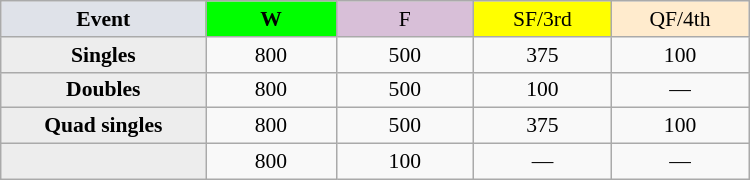<table class=wikitable style=font-size:90%;text-align:center>
<tr>
<td style="width:130px; background:#dfe2e9;"><strong>Event</strong></td>
<td style="width:80px; background:lime;"><strong>W</strong></td>
<td style="width:85px; background:thistle;">F</td>
<td style="width:85px; background:#ff0;">SF/3rd</td>
<td style="width:85px; background:#ffebcd;">QF/4th</td>
</tr>
<tr>
<th style="background:#ededed;">Singles</th>
<td>800</td>
<td>500</td>
<td>375</td>
<td>100</td>
</tr>
<tr>
<th style="background:#ededed;">Doubles</th>
<td>800</td>
<td>500</td>
<td>100</td>
<td>—</td>
</tr>
<tr>
<th style="background:#ededed;">Quad singles</th>
<td>800</td>
<td>500</td>
<td>375</td>
<td>100</td>
</tr>
<tr>
<th style="background:#ededed;"></th>
<td>800</td>
<td>100</td>
<td>—</td>
<td>—</td>
</tr>
</table>
